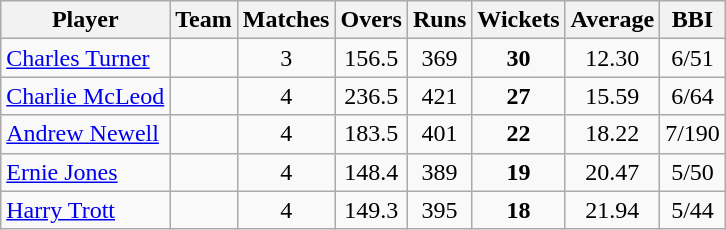<table class="wikitable" style="text-align:center;">
<tr>
<th>Player</th>
<th>Team</th>
<th>Matches</th>
<th>Overs</th>
<th>Runs</th>
<th>Wickets</th>
<th>Average</th>
<th>BBI</th>
</tr>
<tr>
<td style="text-align:left"><a href='#'>Charles Turner</a></td>
<td style="text-align:left"></td>
<td>3</td>
<td>156.5</td>
<td>369</td>
<td><strong>30</strong></td>
<td>12.30</td>
<td>6/51</td>
</tr>
<tr>
<td style="text-align:left"><a href='#'>Charlie McLeod</a></td>
<td style="text-align:left"></td>
<td>4</td>
<td>236.5</td>
<td>421</td>
<td><strong>27</strong></td>
<td>15.59</td>
<td>6/64</td>
</tr>
<tr>
<td style="text-align:left"><a href='#'>Andrew Newell</a></td>
<td style="text-align:left"></td>
<td>4</td>
<td>183.5</td>
<td>401</td>
<td><strong>22</strong></td>
<td>18.22</td>
<td>7/190</td>
</tr>
<tr>
<td style="text-align:left"><a href='#'>Ernie Jones</a></td>
<td style="text-align:left"></td>
<td>4</td>
<td>148.4</td>
<td>389</td>
<td><strong>19</strong></td>
<td>20.47</td>
<td>5/50</td>
</tr>
<tr>
<td style="text-align:left"><a href='#'>Harry Trott</a></td>
<td style="text-align:left"></td>
<td>4</td>
<td>149.3</td>
<td>395</td>
<td><strong>18</strong></td>
<td>21.94</td>
<td>5/44</td>
</tr>
</table>
